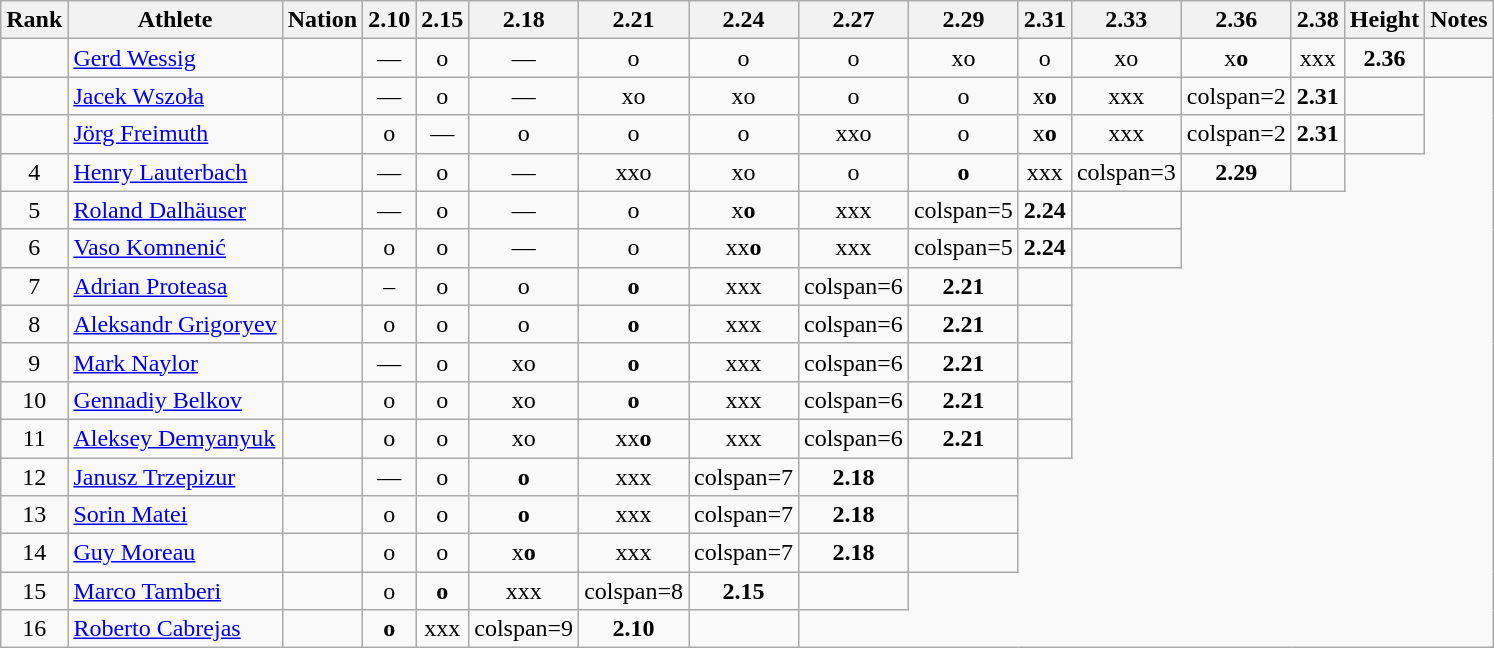<table class="wikitable sortable" style="text-align:center">
<tr>
<th>Rank</th>
<th>Athlete</th>
<th>Nation</th>
<th>2.10</th>
<th>2.15</th>
<th>2.18</th>
<th>2.21</th>
<th>2.24</th>
<th>2.27</th>
<th>2.29</th>
<th>2.31</th>
<th>2.33</th>
<th>2.36</th>
<th>2.38</th>
<th>Height</th>
<th>Notes</th>
</tr>
<tr>
<td></td>
<td align="left"><a href='#'>Gerd Wessig</a></td>
<td align=left></td>
<td>—</td>
<td>o</td>
<td>—</td>
<td>o</td>
<td>o</td>
<td>o</td>
<td>xo</td>
<td>o</td>
<td>xo</td>
<td>x<strong>o</strong></td>
<td>xxx</td>
<td><strong>2.36</strong></td>
<td></td>
</tr>
<tr>
<td></td>
<td align="left"><a href='#'>Jacek Wszoła</a></td>
<td align=left></td>
<td>—</td>
<td>o</td>
<td>—</td>
<td>xo</td>
<td>xo</td>
<td>o</td>
<td>o</td>
<td>x<strong>o</strong></td>
<td>xxx</td>
<td>colspan=2 </td>
<td><strong>2.31</strong></td>
<td></td>
</tr>
<tr>
<td></td>
<td align="left"><a href='#'>Jörg Freimuth</a></td>
<td align=left></td>
<td>o</td>
<td>—</td>
<td>o</td>
<td>o</td>
<td>o</td>
<td>xxo</td>
<td>o</td>
<td>x<strong>o</strong></td>
<td>xxx</td>
<td>colspan=2 </td>
<td><strong>2.31</strong></td>
<td></td>
</tr>
<tr>
<td>4</td>
<td align="left"><a href='#'>Henry Lauterbach</a></td>
<td align=left></td>
<td>—</td>
<td>o</td>
<td>—</td>
<td>xxo</td>
<td>xo</td>
<td>o</td>
<td><strong>o</strong></td>
<td>xxx</td>
<td>colspan=3 </td>
<td><strong>2.29</strong></td>
<td></td>
</tr>
<tr>
<td>5</td>
<td align="left"><a href='#'>Roland Dalhäuser</a></td>
<td align=left></td>
<td>—</td>
<td>o</td>
<td>—</td>
<td>o</td>
<td>x<strong>o</strong></td>
<td>xxx</td>
<td>colspan=5 </td>
<td><strong>2.24</strong></td>
<td></td>
</tr>
<tr>
<td>6</td>
<td align="left"><a href='#'>Vaso Komnenić</a></td>
<td align=left></td>
<td>o</td>
<td>o</td>
<td>—</td>
<td>o</td>
<td>xx<strong>o</strong></td>
<td>xxx</td>
<td>colspan=5 </td>
<td><strong>2.24</strong></td>
<td></td>
</tr>
<tr>
<td>7</td>
<td align="left"><a href='#'>Adrian Proteasa</a></td>
<td align=left></td>
<td>–</td>
<td>o</td>
<td>o</td>
<td><strong>o</strong></td>
<td>xxx</td>
<td>colspan=6 </td>
<td><strong>2.21</strong></td>
<td></td>
</tr>
<tr>
<td>8</td>
<td align="left"><a href='#'>Aleksandr Grigoryev</a></td>
<td align=left></td>
<td>o</td>
<td>o</td>
<td>o</td>
<td><strong>o</strong></td>
<td>xxx</td>
<td>colspan=6 </td>
<td><strong>2.21</strong></td>
<td></td>
</tr>
<tr>
<td>9</td>
<td align="left"><a href='#'>Mark Naylor</a></td>
<td align=left></td>
<td>—</td>
<td>o</td>
<td>xo</td>
<td><strong>o</strong></td>
<td>xxx</td>
<td>colspan=6 </td>
<td><strong>2.21</strong></td>
<td></td>
</tr>
<tr>
<td>10</td>
<td align="left"><a href='#'>Gennadiy Belkov</a></td>
<td align=left></td>
<td>o</td>
<td>o</td>
<td>xo</td>
<td><strong>o</strong></td>
<td>xxx</td>
<td>colspan=6 </td>
<td><strong>2.21</strong></td>
<td></td>
</tr>
<tr>
<td>11</td>
<td align="left"><a href='#'>Aleksey Demyanyuk</a></td>
<td align=left></td>
<td>o</td>
<td>o</td>
<td>xo</td>
<td>xx<strong>o</strong></td>
<td>xxx</td>
<td>colspan=6 </td>
<td><strong>2.21</strong></td>
<td></td>
</tr>
<tr>
<td>12</td>
<td align="left"><a href='#'>Janusz Trzepizur</a></td>
<td align=left></td>
<td>—</td>
<td>o</td>
<td><strong>o</strong></td>
<td>xxx</td>
<td>colspan=7 </td>
<td><strong>2.18</strong></td>
<td></td>
</tr>
<tr>
<td>13</td>
<td align="left"><a href='#'>Sorin Matei</a></td>
<td align=left></td>
<td>o</td>
<td>o</td>
<td><strong>o</strong></td>
<td>xxx</td>
<td>colspan=7 </td>
<td><strong>2.18</strong></td>
<td></td>
</tr>
<tr>
<td>14</td>
<td align="left"><a href='#'>Guy Moreau</a></td>
<td align=left></td>
<td>o</td>
<td>o</td>
<td>x<strong>o</strong></td>
<td>xxx</td>
<td>colspan=7 </td>
<td><strong>2.18</strong></td>
<td></td>
</tr>
<tr>
<td>15</td>
<td align="left"><a href='#'>Marco Tamberi</a></td>
<td align=left></td>
<td>o</td>
<td><strong>o</strong></td>
<td>xxx</td>
<td>colspan=8 </td>
<td><strong>2.15</strong></td>
<td></td>
</tr>
<tr>
<td>16</td>
<td align="left"><a href='#'>Roberto Cabrejas</a></td>
<td align=left></td>
<td><strong>o</strong></td>
<td>xxx</td>
<td>colspan=9 </td>
<td><strong>2.10</strong></td>
<td></td>
</tr>
</table>
